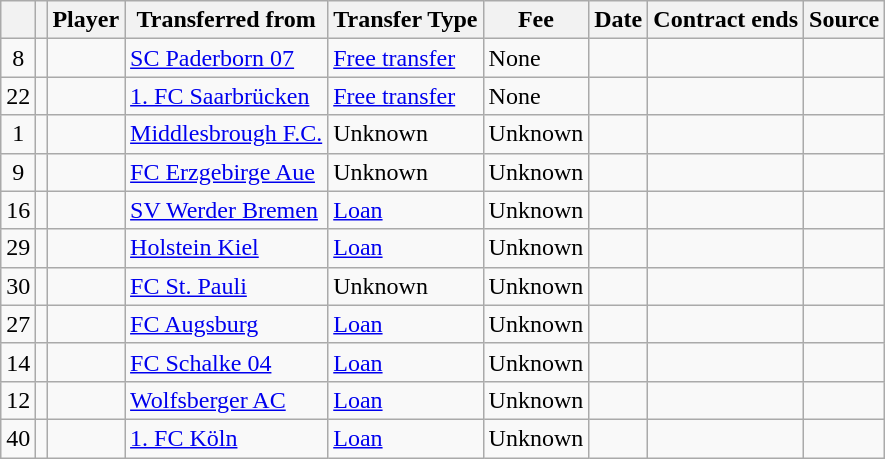<table class="wikitable plainrowheaders sortable">
<tr>
<th></th>
<th></th>
<th scope=col><strong>Player</strong></th>
<th><strong>Transferred from</strong></th>
<th scope=col><strong>Transfer Type</strong></th>
<th scope=col><strong>Fee</strong></th>
<th scope=col><strong>Date</strong></th>
<th scope=col><strong>Contract ends</strong></th>
<th scope=col><strong>Source</strong></th>
</tr>
<tr>
<td align=center>8</td>
<td align=center></td>
<td></td>
<td><a href='#'>SC Paderborn 07</a></td>
<td><a href='#'>Free transfer</a></td>
<td>None</td>
<td></td>
<td></td>
<td></td>
</tr>
<tr>
<td align=center>22</td>
<td align=center></td>
<td></td>
<td><a href='#'>1. FC Saarbrücken</a></td>
<td><a href='#'>Free transfer</a></td>
<td>None</td>
<td></td>
<td></td>
<td></td>
</tr>
<tr>
<td align=center>1</td>
<td align=center></td>
<td></td>
<td><a href='#'>Middlesbrough F.C.</a></td>
<td>Unknown</td>
<td>Unknown</td>
<td></td>
<td></td>
<td></td>
</tr>
<tr>
<td align=center>9</td>
<td align=center></td>
<td></td>
<td><a href='#'>FC Erzgebirge Aue</a></td>
<td>Unknown</td>
<td>Unknown</td>
<td></td>
<td></td>
<td></td>
</tr>
<tr>
<td align=center>16</td>
<td align=center></td>
<td></td>
<td><a href='#'>SV Werder Bremen</a></td>
<td><a href='#'>Loan</a></td>
<td>Unknown</td>
<td></td>
<td></td>
<td></td>
</tr>
<tr>
<td align=center>29</td>
<td align=center></td>
<td></td>
<td><a href='#'>Holstein Kiel</a></td>
<td><a href='#'>Loan</a></td>
<td>Unknown</td>
<td></td>
<td></td>
<td></td>
</tr>
<tr>
<td align=center>30</td>
<td align=center></td>
<td></td>
<td><a href='#'>FC St. Pauli</a></td>
<td>Unknown</td>
<td>Unknown</td>
<td></td>
<td></td>
<td></td>
</tr>
<tr>
<td align=center>27</td>
<td align=center></td>
<td></td>
<td><a href='#'>FC Augsburg</a></td>
<td><a href='#'>Loan</a></td>
<td>Unknown</td>
<td></td>
<td></td>
<td></td>
</tr>
<tr>
<td align=center>14</td>
<td align=center></td>
<td></td>
<td><a href='#'>FC Schalke 04</a></td>
<td><a href='#'>Loan</a></td>
<td>Unknown</td>
<td></td>
<td></td>
<td></td>
</tr>
<tr>
<td align=center>12</td>
<td align=center></td>
<td></td>
<td><a href='#'>Wolfsberger AC</a></td>
<td><a href='#'>Loan</a></td>
<td>Unknown</td>
<td></td>
<td></td>
<td></td>
</tr>
<tr>
<td align=center>40</td>
<td align=center></td>
<td></td>
<td><a href='#'>1. FC Köln</a></td>
<td><a href='#'>Loan</a></td>
<td>Unknown</td>
<td></td>
<td></td>
<td></td>
</tr>
</table>
